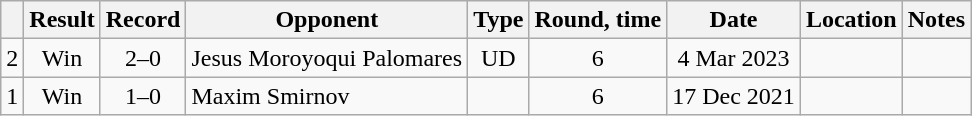<table class="wikitable" style="text-align:center">
<tr>
<th></th>
<th>Result</th>
<th>Record</th>
<th>Opponent</th>
<th>Type</th>
<th>Round, time</th>
<th>Date</th>
<th>Location</th>
<th>Notes</th>
</tr>
<tr>
<td>2</td>
<td>Win</td>
<td>2–0</td>
<td style="text-align:left;">Jesus Moroyoqui Palomares</td>
<td>UD</td>
<td>6</td>
<td>4 Mar 2023</td>
<td style="text-align:left;"></td>
<td></td>
</tr>
<tr>
<td>1</td>
<td>Win</td>
<td>1–0</td>
<td style="text-align:left;">Maxim Smirnov</td>
<td></td>
<td>6</td>
<td>17 Dec 2021</td>
<td style="text-align:left;"></td>
<td></td>
</tr>
</table>
